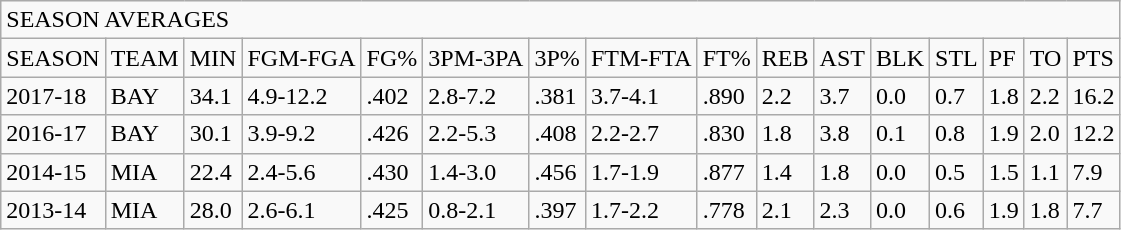<table class="wikitable">
<tr>
<td colspan="16">SEASON AVERAGES</td>
</tr>
<tr>
<td>SEASON</td>
<td>TEAM</td>
<td>MIN</td>
<td>FGM-FGA</td>
<td>FG%</td>
<td>3PM-3PA</td>
<td>3P%</td>
<td>FTM-FTA</td>
<td>FT%</td>
<td>REB</td>
<td>AST</td>
<td>BLK</td>
<td>STL</td>
<td>PF</td>
<td>TO</td>
<td>PTS</td>
</tr>
<tr>
<td>2017-18</td>
<td>BAY</td>
<td>34.1</td>
<td>4.9-12.2</td>
<td>.402</td>
<td>2.8-7.2</td>
<td>.381</td>
<td>3.7-4.1</td>
<td>.890</td>
<td>2.2</td>
<td>3.7</td>
<td>0.0</td>
<td>0.7</td>
<td>1.8</td>
<td>2.2</td>
<td>16.2</td>
</tr>
<tr>
<td>2016-17</td>
<td>BAY</td>
<td>30.1</td>
<td>3.9-9.2</td>
<td>.426</td>
<td>2.2-5.3</td>
<td>.408</td>
<td>2.2-2.7</td>
<td>.830</td>
<td>1.8</td>
<td>3.8</td>
<td>0.1</td>
<td>0.8</td>
<td>1.9</td>
<td>2.0</td>
<td>12.2</td>
</tr>
<tr>
<td>2014-15</td>
<td>MIA</td>
<td>22.4</td>
<td>2.4-5.6</td>
<td>.430</td>
<td>1.4-3.0</td>
<td>.456</td>
<td>1.7-1.9</td>
<td>.877</td>
<td>1.4</td>
<td>1.8</td>
<td>0.0</td>
<td>0.5</td>
<td>1.5</td>
<td>1.1</td>
<td>7.9</td>
</tr>
<tr>
<td>2013-14</td>
<td>MIA</td>
<td>28.0</td>
<td>2.6-6.1</td>
<td>.425</td>
<td>0.8-2.1</td>
<td>.397</td>
<td>1.7-2.2</td>
<td>.778</td>
<td>2.1</td>
<td>2.3</td>
<td>0.0</td>
<td>0.6</td>
<td>1.9</td>
<td>1.8</td>
<td>7.7</td>
</tr>
</table>
